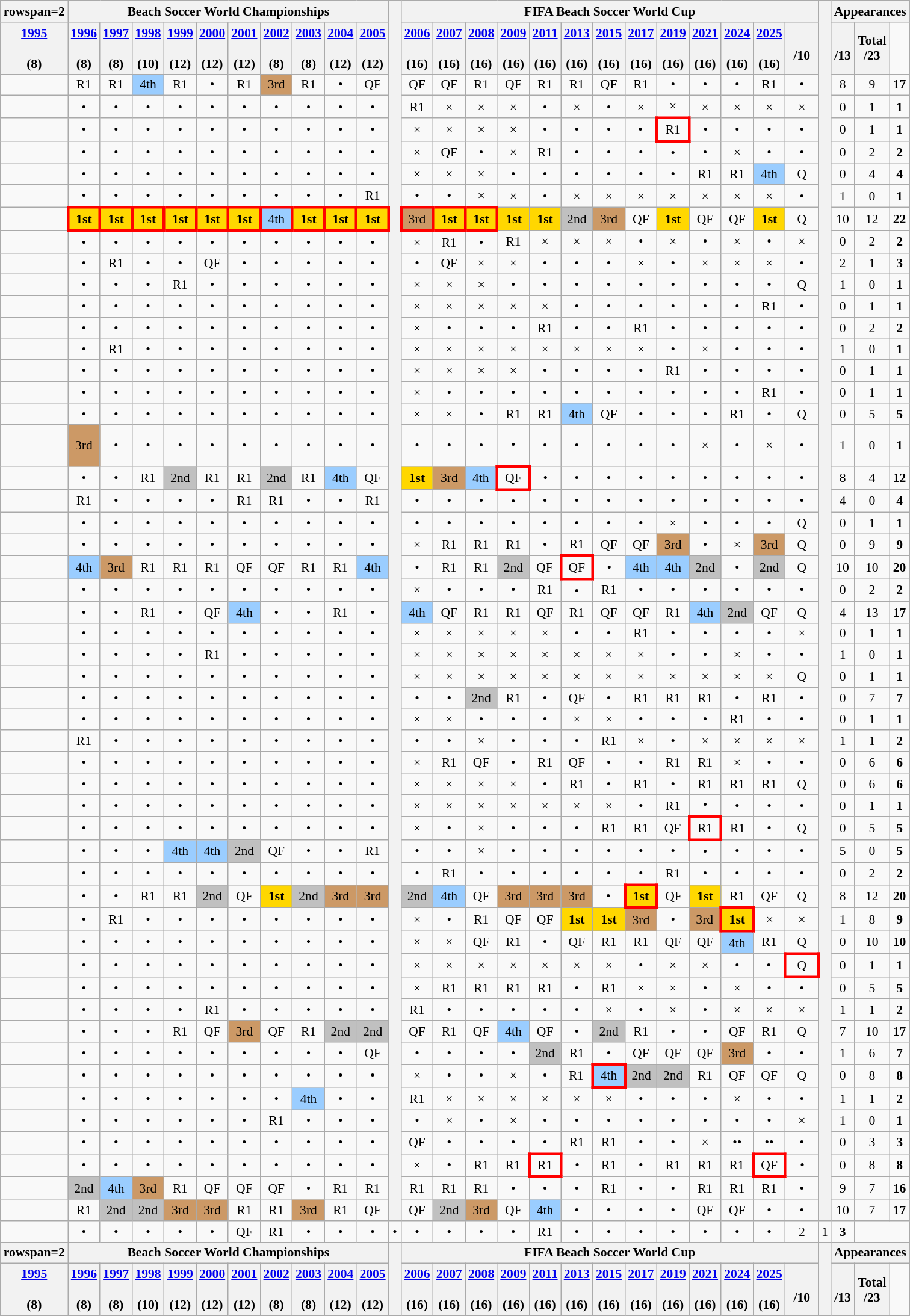<table class="wikitable" style="text-align: center; font-size: 90%;">
<tr>
<th>rowspan=2 </th>
<th colspan=10>Beach Soccer World Championships</th>
<th width=5 rowspan=54></th>
<th colspan=13>FIFA Beach Soccer World Cup</th>
<th width=5 rowspan=54></th>
<th colspan=3>Appearances</th>
</tr>
<tr>
<th><a href='#'>1995</a><br><br>(8)</th>
<th><a href='#'>1996</a><br><br>(8)</th>
<th><a href='#'>1997</a><br><br>(8)</th>
<th><a href='#'>1998</a><br><br>(10)</th>
<th><a href='#'>1999</a><br><br>(12)</th>
<th><a href='#'>2000</a><br><br>(12)</th>
<th><a href='#'>2001</a><br><br>(12)</th>
<th><a href='#'>2002</a><br><br>(8)</th>
<th><a href='#'>2003</a><br><br>(8)</th>
<th><a href='#'>2004</a><br><br>(12)</th>
<th><a href='#'>2005</a><br><br>(12)</th>
<th><a href='#'>2006</a><br><br>(16)</th>
<th><a href='#'>2007</a><br><br>(16)</th>
<th><a href='#'>2008</a><br><br>(16)</th>
<th><a href='#'>2009</a><br><br>(16)</th>
<th><a href='#'>2011</a><br><br>(16)</th>
<th><a href='#'>2013</a><br><br>(16)</th>
<th><a href='#'>2015</a><br><br>(16)</th>
<th><a href='#'>2017</a><br><br>(16)</th>
<th><a href='#'>2019</a><br><br>(16)</th>
<th><a href='#'>2021</a><br><br>(16)</th>
<th><a href='#'>2024</a><br><br>(16)</th>
<th><a href='#'>2025</a><br><br>(16)</th>
<th width=30><br>/10</th>
<th><br>/13</th>
<th>Total<br>/23</th>
</tr>
<tr>
<td align=left></td>
<td>R1<br></td>
<td>R1<br></td>
<td bgcolor=#9acdff>4th</td>
<td>R1<br></td>
<td>•</td>
<td>R1<br></td>
<td bgcolor=#cc9966>3rd</td>
<td>R1<br></td>
<td>•</td>
<td>QF<br></td>
<td>QF<br></td>
<td>QF<br></td>
<td>R1<br></td>
<td>QF<br></td>
<td>R1<br></td>
<td>R1<br></td>
<td>QF<br></td>
<td>R1<br></td>
<td>•</td>
<td>•</td>
<td>•</td>
<td>R1<br></td>
<td>•</td>
<td>8</td>
<td>9</td>
<td><strong>17</strong></td>
</tr>
<tr>
<td align=left></td>
<td>•</td>
<td>•</td>
<td>•</td>
<td>•</td>
<td>•</td>
<td>•</td>
<td>•</td>
<td>•</td>
<td>•</td>
<td>•</td>
<td>R1<br></td>
<td>×</td>
<td>×</td>
<td>×</td>
<td>•</td>
<td>×</td>
<td>•</td>
<td>×</td>
<td>×</td>
<td>×</td>
<td>×</td>
<td>×</td>
<td>×</td>
<td>0</td>
<td>1</td>
<td><strong>1</strong></td>
</tr>
<tr>
<td align=left></td>
<td>•</td>
<td>•</td>
<td>•</td>
<td>•</td>
<td>•</td>
<td>•</td>
<td>•</td>
<td>•</td>
<td>•</td>
<td>•</td>
<td>×</td>
<td>×</td>
<td>×</td>
<td>×</td>
<td>•</td>
<td>•</td>
<td>•</td>
<td>•</td>
<td style="border:3px solid red">R1<br></td>
<td>•</td>
<td>•</td>
<td>•</td>
<td>•</td>
<td>0</td>
<td>1</td>
<td><strong>1</strong></td>
</tr>
<tr>
<td align=left></td>
<td>•</td>
<td>•</td>
<td>•</td>
<td>•</td>
<td>•</td>
<td>•</td>
<td>•</td>
<td>•</td>
<td>•</td>
<td>•</td>
<td>×</td>
<td>QF<br></td>
<td>•</td>
<td>×</td>
<td>R1<br></td>
<td>•</td>
<td>•</td>
<td>•</td>
<td>•</td>
<td>•</td>
<td>×</td>
<td>•</td>
<td>•</td>
<td>0</td>
<td>2</td>
<td><strong>2</strong></td>
</tr>
<tr>
<td align=left></td>
<td>•</td>
<td>•</td>
<td>•</td>
<td>•</td>
<td>•</td>
<td>•</td>
<td>•</td>
<td>•</td>
<td>•</td>
<td>•</td>
<td>×</td>
<td>×</td>
<td>×</td>
<td>•</td>
<td>•</td>
<td>•</td>
<td>•</td>
<td>•</td>
<td>•</td>
<td>R1<br></td>
<td>R1<br></td>
<td bgcolor=#9acdff>4th</td>
<td>Q</td>
<td>0</td>
<td>4</td>
<td><strong>4</strong></td>
</tr>
<tr>
<td align=left></td>
<td>•</td>
<td>•</td>
<td>•</td>
<td>•</td>
<td>•</td>
<td>•</td>
<td>•</td>
<td>•</td>
<td>•</td>
<td>R1<br></td>
<td>•</td>
<td>•</td>
<td>×</td>
<td>×</td>
<td>•</td>
<td>×</td>
<td>×</td>
<td>×</td>
<td>×</td>
<td>×</td>
<td>×</td>
<td>×</td>
<td>•</td>
<td>1</td>
<td>0</td>
<td><strong>1</strong></td>
</tr>
<tr>
<td align=left></td>
<td bgcolor=gold style="border:3px solid red"><strong>1st</strong></td>
<td bgcolor=gold style="border:3px solid red"><strong>1st</strong></td>
<td bgcolor=gold style="border:3px solid red"><strong>1st</strong></td>
<td bgcolor=gold style="border:3px solid red"><strong>1st</strong></td>
<td bgcolor=gold style="border:3px solid red"><strong>1st</strong></td>
<td bgcolor=gold style="border:3px solid red"><strong>1st</strong></td>
<td bgcolor=#9acdff style="border:3px solid red">4th</td>
<td bgcolor=gold style="border:3px solid red"><strong>1st</strong></td>
<td bgcolor=gold style="border:3px solid red"><strong>1st</strong></td>
<td bgcolor=gold style="border:3px solid red"><strong>1st</strong></td>
<td bgcolor=#cc9966 style="border:3px solid red">3rd</td>
<td bgcolor=gold style="border:3px solid red"><strong>1st</strong></td>
<td bgcolor=gold style="border:3px solid red"><strong>1st</strong></td>
<td bgcolor=gold><strong>1st</strong></td>
<td bgcolor=gold><strong>1st</strong></td>
<td bgcolor=silver>2nd</td>
<td bgcolor=#cc9966>3rd</td>
<td>QF<br></td>
<td bgcolor=gold><strong>1st</strong></td>
<td>QF<br></td>
<td>QF<br></td>
<td bgcolor=gold><strong>1st</strong></td>
<td>Q</td>
<td>10</td>
<td>12</td>
<td><strong>22</strong></td>
</tr>
<tr>
<td align=left></td>
<td>•</td>
<td>•</td>
<td>•</td>
<td>•</td>
<td>•</td>
<td>•</td>
<td>•</td>
<td>•</td>
<td>•</td>
<td>•</td>
<td>×</td>
<td>R1<br></td>
<td>•</td>
<td>R1<br></td>
<td>×</td>
<td>×</td>
<td>×</td>
<td>•</td>
<td>×</td>
<td>•</td>
<td>×</td>
<td>•</td>
<td>×</td>
<td>0</td>
<td>2</td>
<td><strong>2</strong></td>
</tr>
<tr>
<td align=left></td>
<td>•</td>
<td>R1<br></td>
<td>•</td>
<td>•</td>
<td>QF<br></td>
<td>•</td>
<td>•</td>
<td>•</td>
<td>•</td>
<td>•</td>
<td>•</td>
<td>QF<br></td>
<td>×</td>
<td>×</td>
<td>•</td>
<td>•</td>
<td>•</td>
<td>×</td>
<td>•</td>
<td>×</td>
<td>×</td>
<td>×</td>
<td>•</td>
<td>2</td>
<td>1</td>
<td><strong>3</strong></td>
</tr>
<tr>
<td align=left></td>
<td>•</td>
<td>•</td>
<td>•</td>
<td>R1<br></td>
<td>•</td>
<td>•</td>
<td>•</td>
<td>•</td>
<td>•</td>
<td>•</td>
<td>×</td>
<td>×</td>
<td>×</td>
<td>•</td>
<td>•</td>
<td>•</td>
<td>•</td>
<td>•</td>
<td>•</td>
<td>•</td>
<td>•</td>
<td>•</td>
<td>Q</td>
<td>1</td>
<td>0</td>
<td><strong>1</strong></td>
</tr>
<tr>
</tr>
<tr>
<td align=left></td>
<td>•</td>
<td>•</td>
<td>•</td>
<td>•</td>
<td>•</td>
<td>•</td>
<td>•</td>
<td>•</td>
<td>•</td>
<td>•</td>
<td>×</td>
<td>×</td>
<td>×</td>
<td>×</td>
<td>×</td>
<td>•</td>
<td>•</td>
<td>•</td>
<td>•</td>
<td>•</td>
<td>•</td>
<td>R1<br></td>
<td>•</td>
<td>0</td>
<td>1</td>
<td><strong>1</strong></td>
</tr>
<tr>
<td align=left></td>
<td>•</td>
<td>•</td>
<td>•</td>
<td>•</td>
<td>•</td>
<td>•</td>
<td>•</td>
<td>•</td>
<td>•</td>
<td>•</td>
<td>×</td>
<td>•</td>
<td>•</td>
<td>•</td>
<td>R1<br></td>
<td>•</td>
<td>•</td>
<td>R1<br></td>
<td>•</td>
<td>•</td>
<td>•</td>
<td>•</td>
<td>•</td>
<td>0</td>
<td>2</td>
<td><strong>2</strong></td>
</tr>
<tr>
<td align=left></td>
<td>•</td>
<td>R1<br></td>
<td>•</td>
<td>•</td>
<td>•</td>
<td>•</td>
<td>•</td>
<td>•</td>
<td>•</td>
<td>•</td>
<td>×</td>
<td>×</td>
<td>×</td>
<td>×</td>
<td>×</td>
<td>×</td>
<td>×</td>
<td>×</td>
<td>•</td>
<td>×</td>
<td>•</td>
<td>•</td>
<td>•</td>
<td>1</td>
<td>0</td>
<td><strong>1</strong></td>
</tr>
<tr>
<td align=left></td>
<td>•</td>
<td>•</td>
<td>•</td>
<td>•</td>
<td>•</td>
<td>•</td>
<td>•</td>
<td>•</td>
<td>•</td>
<td>•</td>
<td>×</td>
<td>×</td>
<td>×</td>
<td>×</td>
<td>•</td>
<td>•</td>
<td>•</td>
<td>•</td>
<td>R1<br></td>
<td>•</td>
<td>•</td>
<td>•</td>
<td>•</td>
<td>0</td>
<td>1</td>
<td><strong>1</strong></td>
</tr>
<tr>
<td align=left></td>
<td>•</td>
<td>•</td>
<td>•</td>
<td>•</td>
<td>•</td>
<td>•</td>
<td>•</td>
<td>•</td>
<td>•</td>
<td>•</td>
<td>×</td>
<td>•</td>
<td>•</td>
<td>•</td>
<td>•</td>
<td>•</td>
<td>•</td>
<td>•</td>
<td>•</td>
<td>•</td>
<td>•</td>
<td>R1<br></td>
<td>•</td>
<td>0</td>
<td>1</td>
<td><strong>1</strong></td>
</tr>
<tr>
<td align=left></td>
<td>•</td>
<td>•</td>
<td>•</td>
<td>•</td>
<td>•</td>
<td>•</td>
<td>•</td>
<td>•</td>
<td>•</td>
<td>•</td>
<td>×</td>
<td>×</td>
<td>•</td>
<td>R1<br></td>
<td>R1<br></td>
<td bgcolor=#9acdff>4th</td>
<td>QF<br></td>
<td>•</td>
<td>•</td>
<td>•</td>
<td>R1<br></td>
<td>•</td>
<td>Q</td>
<td>0</td>
<td>5</td>
<td><strong>5</strong></td>
</tr>
<tr>
<td align=left></td>
<td bgcolor=#cc9966 height=40>3rd</td>
<td>•</td>
<td>•</td>
<td>•</td>
<td>•</td>
<td>•</td>
<td>•</td>
<td>•</td>
<td>•</td>
<td>•</td>
<td>•</td>
<td>•</td>
<td>•</td>
<td>•</td>
<td>•</td>
<td>•</td>
<td>•</td>
<td>•</td>
<td>•</td>
<td>×</td>
<td>•</td>
<td>×</td>
<td>•</td>
<td>1</td>
<td>0</td>
<td><strong>1</strong></td>
</tr>
<tr>
<td align=left></td>
<td>•</td>
<td>•</td>
<td>R1<br></td>
<td bgcolor=silver>2nd</td>
<td>R1<br></td>
<td>R1<br></td>
<td bgcolor=silver>2nd</td>
<td>R1<br></td>
<td bgcolor=#9acdff>4th</td>
<td>QF<br></td>
<td bgcolor=gold><strong>1st</strong></td>
<td bgcolor=#cc9966>3rd</td>
<td bgcolor=#9acdff>4th</td>
<td style="border:3px solid red">QF<br></td>
<td>•</td>
<td>•</td>
<td>•</td>
<td>•</td>
<td>•</td>
<td>•</td>
<td>•</td>
<td>•</td>
<td>•</td>
<td>8</td>
<td>4</td>
<td><strong>12</strong></td>
</tr>
<tr>
<td align=left></td>
<td>R1<br></td>
<td>•</td>
<td>•</td>
<td>•</td>
<td>•</td>
<td>R1<br></td>
<td>R1<br></td>
<td>•</td>
<td>•</td>
<td>R1<br></td>
<td>•</td>
<td>•</td>
<td>•</td>
<td>•</td>
<td>•</td>
<td>•</td>
<td>•</td>
<td>•</td>
<td>•</td>
<td>•</td>
<td>•</td>
<td>•</td>
<td>•</td>
<td>4</td>
<td>0</td>
<td><strong>4</strong></td>
</tr>
<tr>
<td align=left></td>
<td>•</td>
<td>•</td>
<td>•</td>
<td>•</td>
<td>•</td>
<td>•</td>
<td>•</td>
<td>•</td>
<td>•</td>
<td>•</td>
<td>•</td>
<td>•</td>
<td>•</td>
<td>•</td>
<td>•</td>
<td>•</td>
<td>•</td>
<td>•</td>
<td>×</td>
<td>•</td>
<td>•</td>
<td>•</td>
<td>Q</td>
<td>0</td>
<td>1</td>
<td><strong>1</strong></td>
</tr>
<tr>
<td align=left></td>
<td>•</td>
<td>•</td>
<td>•</td>
<td>•</td>
<td>•</td>
<td>•</td>
<td>•</td>
<td>•</td>
<td>•</td>
<td>•</td>
<td>×</td>
<td>R1<br></td>
<td>R1<br></td>
<td>R1<br></td>
<td>•</td>
<td>R1<br></td>
<td>QF<br></td>
<td>QF<br></td>
<td bgcolor=#cc9966>3rd</td>
<td>•</td>
<td>×</td>
<td bgcolor=#cc9966>3rd</td>
<td>Q</td>
<td>0</td>
<td>9</td>
<td><strong>9</strong></td>
</tr>
<tr>
<td align=left></td>
<td bgcolor=#9acdff>4th</td>
<td bgcolor=#cc9966>3rd</td>
<td>R1<br></td>
<td>R1<br></td>
<td>R1<br></td>
<td>QF<br></td>
<td>QF<br></td>
<td>R1<br></td>
<td>R1<br></td>
<td bgcolor=#9acdff>4th</td>
<td>•</td>
<td>R1<br></td>
<td>R1<br></td>
<td bgcolor=silver>2nd</td>
<td>QF<br></td>
<td style="border:3px solid red">QF<br></td>
<td>•</td>
<td bgcolor=#9acdff>4th</td>
<td bgcolor=#9acdff>4th</td>
<td bgcolor=silver>2nd</td>
<td>•</td>
<td bgcolor=silver>2nd</td>
<td>Q</td>
<td>10</td>
<td>10</td>
<td><strong>20</strong></td>
</tr>
<tr>
<td align=left></td>
<td>•</td>
<td>•</td>
<td>•</td>
<td>•</td>
<td>•</td>
<td>•</td>
<td>•</td>
<td>•</td>
<td>•</td>
<td>•</td>
<td>×</td>
<td>•</td>
<td>•</td>
<td>•</td>
<td>R1<br></td>
<td>•</td>
<td>R1<br></td>
<td>•</td>
<td>•</td>
<td>•</td>
<td>•</td>
<td>•</td>
<td>•</td>
<td>0</td>
<td>2</td>
<td><strong>2</strong></td>
</tr>
<tr>
<td align=left></td>
<td>•</td>
<td>•</td>
<td>R1<br></td>
<td>•</td>
<td>QF<br></td>
<td bgcolor=#9acdff>4th</td>
<td>•</td>
<td>•</td>
<td>R1<br></td>
<td>•</td>
<td bgcolor=#9acdff>4th</td>
<td>QF<br></td>
<td>R1<br></td>
<td>R1<br></td>
<td>QF<br></td>
<td>R1<br></td>
<td>QF<br></td>
<td>QF<br></td>
<td>R1<br></td>
<td bgcolor=#9acdff>4th</td>
<td bgcolor=silver>2nd</td>
<td>QF<br></td>
<td>Q</td>
<td>4</td>
<td>13</td>
<td><strong>17</strong></td>
</tr>
<tr>
<td align=left></td>
<td>•</td>
<td>•</td>
<td>•</td>
<td>•</td>
<td>•</td>
<td>•</td>
<td>•</td>
<td>•</td>
<td>•</td>
<td>•</td>
<td>×</td>
<td>×</td>
<td>×</td>
<td>×</td>
<td>×</td>
<td>•</td>
<td>•</td>
<td>R1<br></td>
<td>•</td>
<td>•</td>
<td>•</td>
<td>•</td>
<td>×</td>
<td>0</td>
<td>1</td>
<td><strong>1</strong></td>
</tr>
<tr>
<td align=left></td>
<td>•</td>
<td>•</td>
<td>•</td>
<td>•</td>
<td>R1<br></td>
<td>•</td>
<td>•</td>
<td>•</td>
<td>•</td>
<td>•</td>
<td>×</td>
<td>×</td>
<td>×</td>
<td>×</td>
<td>×</td>
<td>×</td>
<td>×</td>
<td>×</td>
<td>•</td>
<td>•</td>
<td>×</td>
<td>•</td>
<td>•</td>
<td>1</td>
<td>0</td>
<td><strong>1</strong></td>
</tr>
<tr>
<td align=left></td>
<td>•</td>
<td>•</td>
<td>•</td>
<td>•</td>
<td>•</td>
<td>•</td>
<td>•</td>
<td>•</td>
<td>•</td>
<td>•</td>
<td>×</td>
<td>×</td>
<td>×</td>
<td>×</td>
<td>×</td>
<td>×</td>
<td>×</td>
<td>×</td>
<td>×</td>
<td>×</td>
<td>×</td>
<td>×</td>
<td>Q</td>
<td>0</td>
<td>1</td>
<td><strong>1</strong></td>
</tr>
<tr>
<td align=left></td>
<td>•</td>
<td>•</td>
<td>•</td>
<td>•</td>
<td>•</td>
<td>•</td>
<td>•</td>
<td>•</td>
<td>•</td>
<td>•</td>
<td>•</td>
<td>•</td>
<td bgcolor=silver>2nd</td>
<td>R1<br></td>
<td>•</td>
<td>QF<br></td>
<td>•</td>
<td>R1<br></td>
<td>R1<br></td>
<td>R1<br></td>
<td>•</td>
<td>R1<br></td>
<td>•</td>
<td>0</td>
<td>7</td>
<td><strong>7</strong></td>
</tr>
<tr>
<td align=left></td>
<td>•</td>
<td>•</td>
<td>•</td>
<td>•</td>
<td>•</td>
<td>•</td>
<td>•</td>
<td>•</td>
<td>•</td>
<td>•</td>
<td>×</td>
<td>×</td>
<td>•</td>
<td>•</td>
<td>•</td>
<td>×</td>
<td>×</td>
<td>•</td>
<td>•</td>
<td>•</td>
<td>R1<br></td>
<td>•</td>
<td>•</td>
<td>0</td>
<td>1</td>
<td><strong>1</strong></td>
</tr>
<tr>
<td align=left></td>
<td>R1<br></td>
<td>•</td>
<td>•</td>
<td>•</td>
<td>•</td>
<td>•</td>
<td>•</td>
<td>•</td>
<td>•</td>
<td>•</td>
<td>•</td>
<td>•</td>
<td>×</td>
<td>•</td>
<td>•</td>
<td>•</td>
<td>R1<br></td>
<td>×</td>
<td>•</td>
<td>×</td>
<td>×</td>
<td>×</td>
<td>×</td>
<td>1</td>
<td>1</td>
<td><strong>2</strong></td>
</tr>
<tr>
<td align=left></td>
<td>•</td>
<td>•</td>
<td>•</td>
<td>•</td>
<td>•</td>
<td>•</td>
<td>•</td>
<td>•</td>
<td>•</td>
<td>•</td>
<td>×</td>
<td>R1<br></td>
<td>QF<br></td>
<td>•</td>
<td>R1<br></td>
<td>QF<br></td>
<td>•</td>
<td>•</td>
<td>R1<br></td>
<td>R1<br></td>
<td>×</td>
<td>•</td>
<td>•</td>
<td>0</td>
<td>6</td>
<td><strong>6</strong></td>
</tr>
<tr>
<td align=left></td>
<td>•</td>
<td>•</td>
<td>•</td>
<td>•</td>
<td>•</td>
<td>•</td>
<td>•</td>
<td>•</td>
<td>•</td>
<td>•</td>
<td>×</td>
<td>×</td>
<td>×</td>
<td>×</td>
<td>•</td>
<td>R1<br></td>
<td>•</td>
<td>R1<br></td>
<td>•</td>
<td>R1<br></td>
<td>R1<br></td>
<td>R1<br></td>
<td>Q</td>
<td>0</td>
<td>6</td>
<td><strong>6</strong></td>
</tr>
<tr>
<td align=left></td>
<td>•</td>
<td>•</td>
<td>•</td>
<td>•</td>
<td>•</td>
<td>•</td>
<td>•</td>
<td>•</td>
<td>•</td>
<td>•</td>
<td>×</td>
<td>×</td>
<td>×</td>
<td>×</td>
<td>×</td>
<td>×</td>
<td>×</td>
<td>•</td>
<td>R1<br></td>
<td>•</td>
<td>•</td>
<td>•</td>
<td>•</td>
<td>0</td>
<td>1</td>
<td><strong>1</strong></td>
</tr>
<tr>
<td align=left></td>
<td>•</td>
<td>•</td>
<td>•</td>
<td>•</td>
<td>•</td>
<td>•</td>
<td>•</td>
<td>•</td>
<td>•</td>
<td>•</td>
<td>×</td>
<td>•</td>
<td>×</td>
<td>•</td>
<td>•</td>
<td>•</td>
<td>R1<br></td>
<td>R1<br></td>
<td>QF<br></td>
<td style="border:3px solid red">R1<br></td>
<td>R1<br></td>
<td>•</td>
<td>Q</td>
<td>0</td>
<td>5</td>
<td><strong>5</strong></td>
</tr>
<tr>
<td align=left></td>
<td>•</td>
<td>•</td>
<td>•</td>
<td bgcolor=#9acdff>4th</td>
<td bgcolor=#9acdff>4th</td>
<td bgcolor=silver>2nd</td>
<td>QF<br></td>
<td>•</td>
<td>•</td>
<td>R1<br></td>
<td>•</td>
<td>•</td>
<td>×</td>
<td>•</td>
<td>•</td>
<td>•</td>
<td>•</td>
<td>•</td>
<td>•</td>
<td>•</td>
<td>•</td>
<td>•</td>
<td>•</td>
<td>5</td>
<td>0</td>
<td><strong>5</strong></td>
</tr>
<tr>
<td align=left></td>
<td>•</td>
<td>•</td>
<td>•</td>
<td>•</td>
<td>•</td>
<td>•</td>
<td>•</td>
<td>•</td>
<td>•</td>
<td>•</td>
<td>•</td>
<td>R1<br></td>
<td>•</td>
<td>•</td>
<td>•</td>
<td>•</td>
<td>•</td>
<td>•</td>
<td>R1<br></td>
<td>•</td>
<td>•</td>
<td>•</td>
<td>•</td>
<td>0</td>
<td>2</td>
<td><strong>2</strong></td>
</tr>
<tr>
<td align=left></td>
<td>•</td>
<td>•</td>
<td>R1<br></td>
<td>R1<br></td>
<td bgcolor=silver>2nd</td>
<td>QF<br></td>
<td bgcolor=gold><strong>1st</strong></td>
<td bgcolor=silver>2nd</td>
<td bgcolor=#cc9966>3rd</td>
<td bgcolor=#cc9966>3rd</td>
<td bgcolor=silver>2nd</td>
<td bgcolor=#9acdff>4th</td>
<td>QF<br></td>
<td bgcolor=#cc9966>3rd</td>
<td bgcolor=#cc9966>3rd</td>
<td bgcolor=#cc9966>3rd</td>
<td>•</td>
<td bgcolor=gold style="border:3px solid red"><strong>1st</strong></td>
<td>QF<br></td>
<td bgcolor=gold><strong>1st</strong></td>
<td>R1<br></td>
<td>QF<br></td>
<td>Q</td>
<td>8</td>
<td>12</td>
<td><strong>20</strong></td>
</tr>
<tr>
<td align=left></td>
<td>•</td>
<td>R1<br></td>
<td>•</td>
<td>•</td>
<td>•</td>
<td>•</td>
<td>•</td>
<td>•</td>
<td>•</td>
<td>•</td>
<td>×</td>
<td>•</td>
<td>R1<br></td>
<td>QF<br></td>
<td>QF<br></td>
<td bgcolor=gold><strong>1st</strong></td>
<td bgcolor=gold><strong>1st</strong></td>
<td bgcolor=#cc9966>3rd</td>
<td>•</td>
<td bgcolor=#cc9966>3rd</td>
<td style="border:3px solid red" bgcolor=gold><strong>1st</strong></td>
<td>×</td>
<td>×</td>
<td>1</td>
<td>8</td>
<td><strong>9</strong></td>
</tr>
<tr>
<td align=left></td>
<td>•</td>
<td>•</td>
<td>•</td>
<td>•</td>
<td>•</td>
<td>•</td>
<td>•</td>
<td>•</td>
<td>•</td>
<td>•</td>
<td>×</td>
<td>×</td>
<td>QF<br></td>
<td>R1<br></td>
<td>•</td>
<td>QF<br></td>
<td>R1<br></td>
<td>R1<br></td>
<td>QF<br></td>
<td>QF<br></td>
<td bgcolor=#9acdff>4th</td>
<td>R1<br></td>
<td>Q</td>
<td>0</td>
<td>10</td>
<td><strong>10</strong></td>
</tr>
<tr>
<td align=left></td>
<td>•</td>
<td>•</td>
<td>•</td>
<td>•</td>
<td>•</td>
<td>•</td>
<td>•</td>
<td>•</td>
<td>•</td>
<td>•</td>
<td>×</td>
<td>×</td>
<td>×</td>
<td>×</td>
<td>×</td>
<td>×</td>
<td>×</td>
<td>•</td>
<td>×</td>
<td>×</td>
<td>•</td>
<td>•</td>
<td style="border:3px solid red">Q</td>
<td>0</td>
<td>1</td>
<td><strong>1</strong></td>
</tr>
<tr>
<td align=left></td>
<td>•</td>
<td>•</td>
<td>•</td>
<td>•</td>
<td>•</td>
<td>•</td>
<td>•</td>
<td>•</td>
<td>•</td>
<td>•</td>
<td>×</td>
<td>R1<br></td>
<td>R1<br></td>
<td>R1<br></td>
<td>R1<br></td>
<td>•</td>
<td>R1<br></td>
<td>×</td>
<td>×</td>
<td>•</td>
<td>×</td>
<td>•</td>
<td>•</td>
<td>0</td>
<td>5</td>
<td><strong>5</strong></td>
</tr>
<tr>
<td align=left></td>
<td>•</td>
<td>•</td>
<td>•</td>
<td>•</td>
<td>R1<br></td>
<td>•</td>
<td>•</td>
<td>•</td>
<td>•</td>
<td>•</td>
<td>R1<br></td>
<td>•</td>
<td>•</td>
<td>•</td>
<td>•</td>
<td>•</td>
<td>×</td>
<td>•</td>
<td>×</td>
<td>•</td>
<td>×</td>
<td>×</td>
<td>×</td>
<td>1</td>
<td>1</td>
<td><strong>2</strong></td>
</tr>
<tr>
<td align=left></td>
<td>•</td>
<td>•</td>
<td>•</td>
<td>R1<br></td>
<td>QF<br></td>
<td bgcolor=#cc9966>3rd</td>
<td>QF<br></td>
<td>R1<br></td>
<td bgcolor=silver>2nd</td>
<td bgcolor=silver>2nd</td>
<td>QF<br></td>
<td>R1<br></td>
<td>QF<br></td>
<td bgcolor=#9acdff>4th</td>
<td>QF<br></td>
<td>•</td>
<td bgcolor=silver>2nd</td>
<td>R1<br></td>
<td>•</td>
<td>•</td>
<td>QF<br></td>
<td>R1<br></td>
<td>Q</td>
<td>7</td>
<td>10</td>
<td><strong>17</strong></td>
</tr>
<tr>
<td align=left></td>
<td>•</td>
<td>•</td>
<td>•</td>
<td>•</td>
<td>•</td>
<td>•</td>
<td>•</td>
<td>•</td>
<td>•</td>
<td>QF<br></td>
<td>•</td>
<td>•</td>
<td>•</td>
<td>•</td>
<td bgcolor=silver>2nd</td>
<td>R1<br></td>
<td>•</td>
<td>QF<br></td>
<td>QF<br></td>
<td>QF<br></td>
<td bgcolor=#cc9966>3rd</td>
<td>•</td>
<td>•</td>
<td>1</td>
<td>6</td>
<td><strong>7</strong></td>
</tr>
<tr>
<td align=left></td>
<td>•</td>
<td>•</td>
<td>•</td>
<td>•</td>
<td>•</td>
<td>•</td>
<td>•</td>
<td>•</td>
<td>•</td>
<td>•</td>
<td>×</td>
<td>•</td>
<td>•</td>
<td>×</td>
<td>•</td>
<td>R1<br></td>
<td bgcolor=#9acdff style="border:3px solid red">4th</td>
<td bgcolor=silver>2nd</td>
<td bgcolor=silver>2nd</td>
<td>R1<br></td>
<td>QF<br></td>
<td>QF<br></td>
<td>Q</td>
<td>0</td>
<td>8</td>
<td><strong>8</strong></td>
</tr>
<tr>
<td align=left></td>
<td>•</td>
<td>•</td>
<td>•</td>
<td>•</td>
<td>•</td>
<td>•</td>
<td>•</td>
<td bgcolor=#9acdff>4th</td>
<td>•</td>
<td>•</td>
<td>R1<br></td>
<td>×</td>
<td>×</td>
<td>×</td>
<td>×</td>
<td>×</td>
<td>×</td>
<td>•</td>
<td>•</td>
<td>•</td>
<td>×</td>
<td>•</td>
<td>•</td>
<td>1</td>
<td>1</td>
<td><strong>2</strong></td>
</tr>
<tr>
<td align=left></td>
<td>•</td>
<td>•</td>
<td>•</td>
<td>•</td>
<td>•</td>
<td>•</td>
<td>R1<br></td>
<td>•</td>
<td>•</td>
<td>•</td>
<td>•</td>
<td>×</td>
<td>•</td>
<td>×</td>
<td>•</td>
<td>•</td>
<td>•</td>
<td>•</td>
<td>•</td>
<td>•</td>
<td>•</td>
<td>•</td>
<td>×</td>
<td>1</td>
<td>0</td>
<td><strong>1</strong></td>
</tr>
<tr>
<td align=left></td>
<td>•</td>
<td>•</td>
<td>•</td>
<td>•</td>
<td>•</td>
<td>•</td>
<td>•</td>
<td>•</td>
<td>•</td>
<td>•</td>
<td>QF<br></td>
<td>•</td>
<td>•</td>
<td>•</td>
<td>•</td>
<td>R1<br></td>
<td>R1<br></td>
<td>•</td>
<td>•</td>
<td>×</td>
<td>••</td>
<td>••</td>
<td>•</td>
<td>0</td>
<td>3</td>
<td><strong>3</strong></td>
</tr>
<tr>
<td align=left></td>
<td>•</td>
<td>•</td>
<td>•</td>
<td>•</td>
<td>•</td>
<td>•</td>
<td>•</td>
<td>•</td>
<td>•</td>
<td>•</td>
<td>×</td>
<td>•</td>
<td>R1<br></td>
<td>R1<br></td>
<td style="border:3px solid red">R1<br></td>
<td>•</td>
<td>R1<br></td>
<td>•</td>
<td>R1<br></td>
<td>R1<br></td>
<td>R1<br></td>
<td style="border:3px solid red">QF<br></td>
<td>•</td>
<td>0</td>
<td>8</td>
<td><strong>8</strong></td>
</tr>
<tr>
<td align=left></td>
<td bgcolor=silver>2nd</td>
<td bgcolor=#9acdff>4th</td>
<td bgcolor=#cc9966>3rd</td>
<td>R1<br></td>
<td>QF<br></td>
<td>QF<br></td>
<td>QF<br></td>
<td>•</td>
<td>R1<br></td>
<td>R1<br></td>
<td>R1<br></td>
<td>R1<br></td>
<td>R1<br></td>
<td>•</td>
<td>•</td>
<td>•</td>
<td>R1<br></td>
<td>•</td>
<td>•</td>
<td>R1<br></td>
<td>R1<br></td>
<td>R1<br></td>
<td>•</td>
<td>9</td>
<td>7</td>
<td><strong>16</strong></td>
</tr>
<tr>
<td align=left></td>
<td>R1<br></td>
<td bgcolor=silver>2nd</td>
<td bgcolor=silver>2nd</td>
<td bgcolor=#cc9966>3rd</td>
<td bgcolor=#cc9966>3rd</td>
<td>R1<br></td>
<td>R1<br></td>
<td bgcolor=#cc9966>3rd</td>
<td>R1<br></td>
<td>QF<br></td>
<td>QF<br></td>
<td bgcolor=silver>2nd</td>
<td bgcolor=#cc9966>3rd</td>
<td>QF<br></td>
<td bgcolor=#9acdff>4th</td>
<td>•</td>
<td>•</td>
<td>•</td>
<td>•</td>
<td>QF<br></td>
<td>QF<br></td>
<td>•</td>
<td>•</td>
<td>10</td>
<td>7</td>
<td><strong>17</strong></td>
</tr>
<tr>
<td align=left></td>
<td>•</td>
<td>•</td>
<td>•</td>
<td>•</td>
<td>•</td>
<td>QF<br></td>
<td>R1<br></td>
<td>•</td>
<td>•</td>
<td>•</td>
<td>•</td>
<td>•</td>
<td>•</td>
<td>•</td>
<td>•</td>
<td>R1<br></td>
<td>•</td>
<td>•</td>
<td>•</td>
<td>•</td>
<td>•</td>
<td>•</td>
<td>•</td>
<td>2</td>
<td>1</td>
<td><strong>3</strong></td>
</tr>
<tr>
<th>rowspan=2 </th>
<th colspan=10>Beach Soccer World Championships</th>
<th width=5 rowspan=2></th>
<th colspan=13>FIFA Beach Soccer World Cup</th>
<th width=5 rowspan=2></th>
<th colspan=3>Appearances</th>
</tr>
<tr>
<th><a href='#'>1995</a><br><br>(8)</th>
<th><a href='#'>1996</a><br><br>(8)</th>
<th><a href='#'>1997</a><br><br>(8)</th>
<th><a href='#'>1998</a><br><br>(10)</th>
<th><a href='#'>1999</a><br><br>(12)</th>
<th><a href='#'>2000</a><br><br>(12)</th>
<th><a href='#'>2001</a><br><br>(12)</th>
<th><a href='#'>2002</a><br><br>(8)</th>
<th><a href='#'>2003</a><br><br>(8)</th>
<th><a href='#'>2004</a><br><br>(12)</th>
<th><a href='#'>2005</a><br><br>(12)</th>
<th><a href='#'>2006</a><br><br>(16)</th>
<th><a href='#'>2007</a><br><br>(16)</th>
<th><a href='#'>2008</a><br><br>(16)</th>
<th><a href='#'>2009</a><br><br>(16)</th>
<th><a href='#'>2011</a><br><br>(16)</th>
<th><a href='#'>2013</a><br><br>(16)</th>
<th><a href='#'>2015</a><br><br>(16)</th>
<th><a href='#'>2017</a><br><br>(16)</th>
<th><a href='#'>2019</a><br><br>(16)</th>
<th><a href='#'>2021</a><br><br>(16)</th>
<th><a href='#'>2024</a><br><br>(16)</th>
<th><a href='#'>2025</a><br><br>(16)</th>
<th width=30><br>/10</th>
<th><br>/13</th>
<th>Total<br>/23</th>
</tr>
</table>
